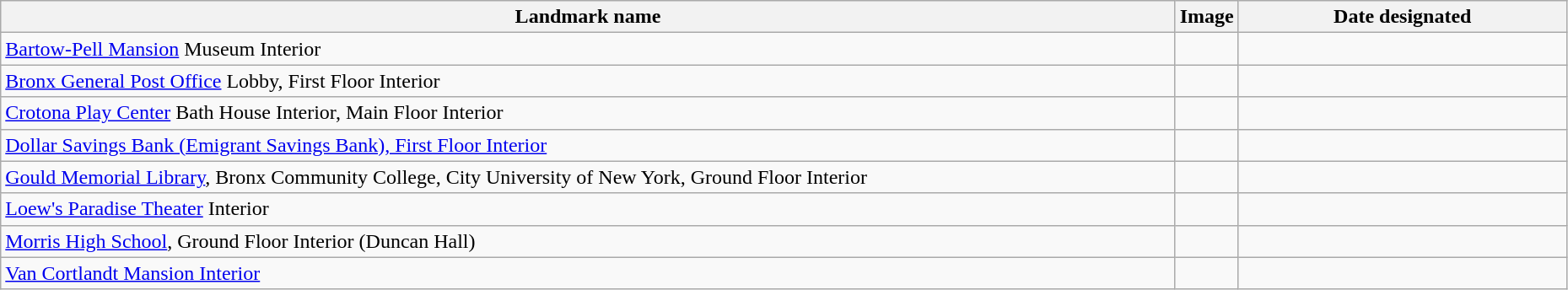<table class="wikitable sortable" style="width:98%">
<tr>
<th style="width:75%;"><strong>Landmark name</strong></th>
<th style="width:4%;" class="unsortable"><strong>Image</strong></th>
<th><strong>Date designated</strong></th>
</tr>
<tr>
<td><a href='#'>Bartow-Pell Mansion</a> Museum Interior</td>
<td></td>
<td></td>
</tr>
<tr>
<td><a href='#'>Bronx General Post Office</a> Lobby, First Floor Interior</td>
<td></td>
<td></td>
</tr>
<tr>
<td><a href='#'>Crotona Play Center</a> Bath House Interior, Main Floor Interior</td>
<td></td>
<td></td>
</tr>
<tr>
<td><a href='#'>Dollar Savings Bank (Emigrant Savings Bank), First Floor Interior</a> </td>
<td></td>
<td></td>
</tr>
<tr>
<td><a href='#'>Gould Memorial Library</a>, Bronx Community College, City University of New York, Ground Floor Interior</td>
<td></td>
<td></td>
</tr>
<tr>
<td><a href='#'>Loew's Paradise Theater</a> Interior</td>
<td></td>
<td></td>
</tr>
<tr>
<td><a href='#'>Morris High School</a>, Ground Floor Interior (Duncan Hall)</td>
<td></td>
<td></td>
</tr>
<tr>
<td><a href='#'>Van Cortlandt Mansion Interior</a></td>
<td></td>
<td></td>
</tr>
</table>
